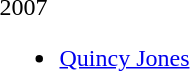<table>
<tr>
<td>2007<br><ul><li><a href='#'>Quincy Jones</a></li></ul></td>
</tr>
</table>
